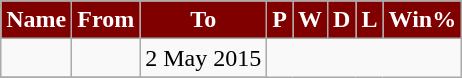<table class="wikitable sortable" style="text-align: center;">
<tr>
<th style="background:maroon; color:white;" scope="col">Name</th>
<th style="background:maroon; color:white;" scope="col">From</th>
<th style="background:maroon; color:white;" scope="col">To</th>
<th style="background:maroon; color:white;" scope="col">P</th>
<th style="background:maroon; color:white;" scope="col">W</th>
<th style="background:maroon; color:white;" scope="col">D</th>
<th style="background:maroon; color:white;" scope="col">L</th>
<th style="background:maroon; color:white;" scope="col">Win%</th>
</tr>
<tr>
<td align=left></td>
<td></td>
<td>2 May 2015<br></td>
</tr>
<tr>
</tr>
</table>
